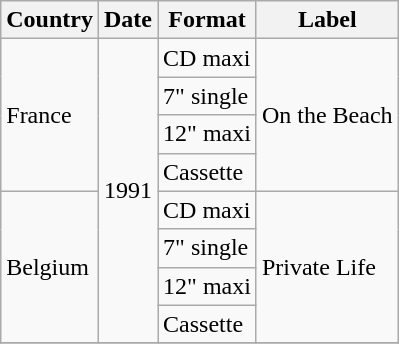<table class=wikitable>
<tr>
<th>Country</th>
<th>Date</th>
<th>Format</th>
<th>Label</th>
</tr>
<tr>
<td rowspan="4">France</td>
<td rowspan="8">1991</td>
<td>CD maxi</td>
<td rowspan="4">On the Beach</td>
</tr>
<tr>
<td>7" single</td>
</tr>
<tr>
<td>12" maxi</td>
</tr>
<tr>
<td>Cassette</td>
</tr>
<tr>
<td rowspan="4">Belgium</td>
<td>CD maxi</td>
<td rowspan="4">Private Life</td>
</tr>
<tr>
<td>7" single</td>
</tr>
<tr>
<td>12" maxi</td>
</tr>
<tr>
<td>Cassette</td>
</tr>
<tr>
</tr>
</table>
